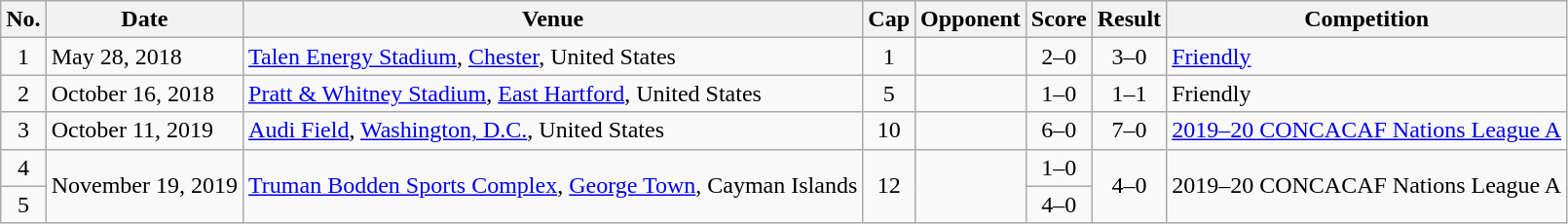<table class="wikitable sortable">
<tr>
<th scope="col">No.</th>
<th scope="col">Date</th>
<th scope="col">Venue</th>
<th scope="col">Cap</th>
<th scope="col">Opponent</th>
<th scope="col">Score</th>
<th scope="col">Result</th>
<th scope="col">Competition</th>
</tr>
<tr>
<td align="center">1</td>
<td>May 28, 2018</td>
<td><a href='#'>Talen Energy Stadium</a>, <a href='#'>Chester</a>, United States</td>
<td align="center">1</td>
<td></td>
<td align="center">2–0</td>
<td align="center">3–0</td>
<td><a href='#'>Friendly</a></td>
</tr>
<tr>
<td align="center">2</td>
<td>October 16, 2018</td>
<td><a href='#'>Pratt & Whitney Stadium</a>, <a href='#'>East Hartford</a>, United States</td>
<td align="center">5</td>
<td></td>
<td align="center">1–0</td>
<td align="center">1–1</td>
<td>Friendly</td>
</tr>
<tr>
<td align="center">3</td>
<td>October 11, 2019</td>
<td><a href='#'>Audi Field</a>, <a href='#'>Washington, D.C.</a>, United States</td>
<td align="center">10</td>
<td></td>
<td align="center">6–0</td>
<td align="center">7–0</td>
<td><a href='#'>2019–20 CONCACAF Nations League A</a></td>
</tr>
<tr>
<td align="center">4</td>
<td rowspan="2">November 19, 2019</td>
<td rowspan="2"><a href='#'>Truman Bodden Sports Complex</a>, <a href='#'>George Town</a>, Cayman Islands</td>
<td rowspan="2" align="center">12</td>
<td rowspan="2"></td>
<td align="center">1–0</td>
<td rowspan="2" align="center">4–0</td>
<td rowspan="2">2019–20 CONCACAF Nations League A</td>
</tr>
<tr>
<td align="center">5</td>
<td align="center">4–0</td>
</tr>
</table>
